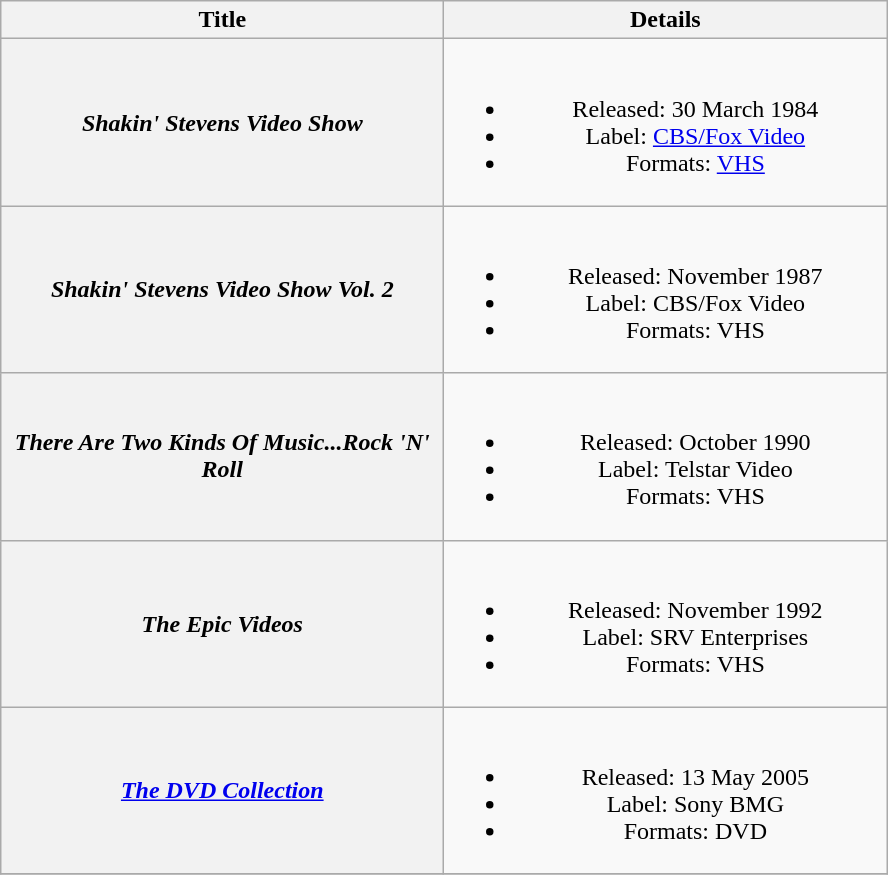<table class="wikitable plainrowheaders" style="text-align:center;">
<tr>
<th scope="col" rowspan="1" style="width:18em;">Title</th>
<th scope="col" rowspan="1" style="width:18em;">Details</th>
</tr>
<tr>
<th scope="row"><em>Shakin' Stevens Video Show</em></th>
<td><br><ul><li>Released: 30 March 1984</li><li>Label: <a href='#'>CBS/Fox Video</a></li><li>Formats: <a href='#'>VHS</a></li></ul></td>
</tr>
<tr>
<th scope="row"><em>Shakin' Stevens Video Show Vol. 2</em></th>
<td><br><ul><li>Released: November 1987</li><li>Label: CBS/Fox Video</li><li>Formats: VHS</li></ul></td>
</tr>
<tr>
<th scope="row"><em>There Are Two Kinds Of Music...Rock 'N' Roll</em></th>
<td><br><ul><li>Released: October 1990</li><li>Label: Telstar Video</li><li>Formats: VHS</li></ul></td>
</tr>
<tr>
<th scope="row"><em>The Epic Videos</em></th>
<td><br><ul><li>Released: November 1992</li><li>Label: SRV Enterprises</li><li>Formats: VHS</li></ul></td>
</tr>
<tr>
<th scope="row"><em><a href='#'>The DVD Collection</a></em></th>
<td><br><ul><li>Released: 13 May 2005</li><li>Label: Sony BMG</li><li>Formats: DVD</li></ul></td>
</tr>
<tr>
</tr>
</table>
